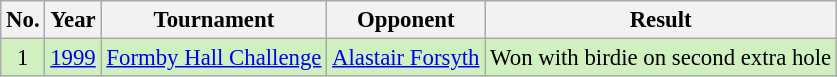<table class="wikitable" style="font-size:95%;">
<tr>
<th>No.</th>
<th>Year</th>
<th>Tournament</th>
<th>Opponent</th>
<th>Result</th>
</tr>
<tr style="background:#D0F0C0;">
<td align=center>1</td>
<td><a href='#'>1999</a></td>
<td><a href='#'>Formby Hall Challenge</a></td>
<td> <a href='#'>Alastair Forsyth</a></td>
<td>Won with birdie on second extra hole</td>
</tr>
</table>
